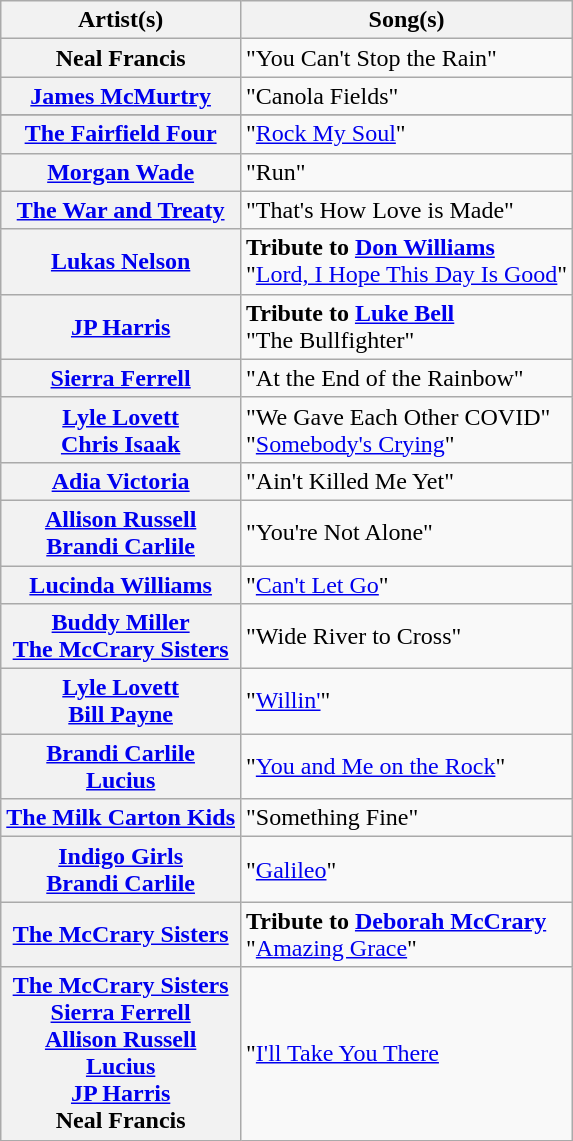<table class="wikitable plainrowheaders">
<tr>
<th scope="col">Artist(s)</th>
<th scope="col">Song(s)</th>
</tr>
<tr>
<th scope="row">Neal Francis</th>
<td>"You Can't Stop the Rain"</td>
</tr>
<tr>
<th scope="row"><a href='#'>James McMurtry</a></th>
<td>"Canola Fields"</td>
</tr>
<tr>
</tr>
<tr>
<th scope="row"><a href='#'>The Fairfield Four</a></th>
<td>"<a href='#'>Rock My Soul</a>"</td>
</tr>
<tr>
<th scope="row"><a href='#'>Morgan Wade</a></th>
<td>"Run"</td>
</tr>
<tr>
<th scope="row"><a href='#'>The War and Treaty</a></th>
<td>"That's How Love is Made"</td>
</tr>
<tr>
<th scope="row"><a href='#'>Lukas Nelson</a></th>
<td><strong>Tribute to <a href='#'>Don Williams</a></strong> <br> "<a href='#'>Lord, I Hope This Day Is Good</a>"</td>
</tr>
<tr>
<th scope="row"><a href='#'>JP Harris</a></th>
<td><strong>Tribute to <a href='#'>Luke Bell</a></strong> <br> "The Bullfighter"</td>
</tr>
<tr>
<th scope="row"><a href='#'>Sierra Ferrell</a></th>
<td>"At the End of the Rainbow"</td>
</tr>
<tr>
<th scope="row"><a href='#'>Lyle Lovett</a> <br> <a href='#'>Chris Isaak</a></th>
<td>"We Gave Each Other COVID" <br> "<a href='#'>Somebody's Crying</a>"</td>
</tr>
<tr>
<th scope="row"><a href='#'>Adia Victoria</a></th>
<td>"Ain't Killed Me Yet"</td>
</tr>
<tr>
<th scope="row"><a href='#'>Allison Russell</a> <br> <a href='#'>Brandi Carlile</a></th>
<td>"You're Not Alone"</td>
</tr>
<tr>
<th scope="row"><a href='#'>Lucinda Williams</a></th>
<td>"<a href='#'>Can't Let Go</a>"</td>
</tr>
<tr>
<th scope="row"><a href='#'>Buddy Miller</a> <br> <a href='#'>The McCrary Sisters</a></th>
<td>"Wide River to Cross"</td>
</tr>
<tr>
<th scope="row"><a href='#'>Lyle Lovett</a> <br> <a href='#'>Bill Payne</a></th>
<td>"<a href='#'>Willin'</a>"</td>
</tr>
<tr>
<th scope="row"><a href='#'>Brandi Carlile</a> <br> <a href='#'>Lucius</a></th>
<td>"<a href='#'>You and Me on the Rock</a>"</td>
</tr>
<tr>
<th scope="row"><a href='#'>The Milk Carton Kids</a></th>
<td>"Something Fine"</td>
</tr>
<tr>
<th scope="row"><a href='#'>Indigo Girls</a> <br> <a href='#'>Brandi Carlile</a></th>
<td>"<a href='#'>Galileo</a>"</td>
</tr>
<tr>
<th scope="row"><a href='#'>The McCrary Sisters</a></th>
<td><strong>Tribute to <a href='#'>Deborah McCrary</a></strong> <br> "<a href='#'>Amazing Grace</a>"</td>
</tr>
<tr>
<th scope="row"><a href='#'>The McCrary Sisters</a> <br> <a href='#'>Sierra Ferrell</a> <br> <a href='#'>Allison Russell</a> <br> <a href='#'>Lucius</a> <br> <a href='#'>JP Harris</a> <br> Neal Francis</th>
<td>"<a href='#'>I'll Take You There</a></td>
</tr>
</table>
